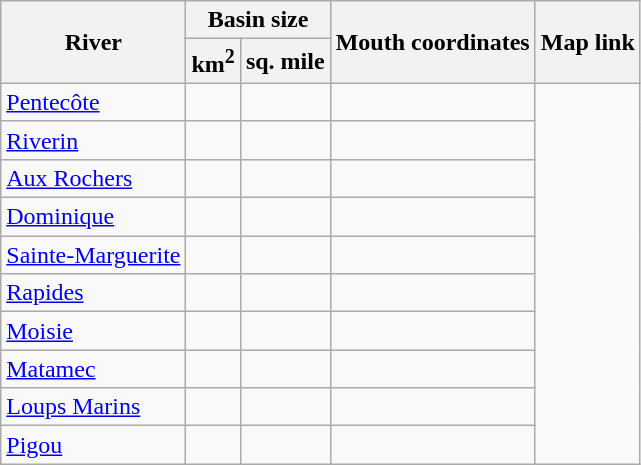<table class="wikitable sortable">
<tr>
<th rowspan=2>River</th>
<th colspan=2>Basin size</th>
<th rowspan=2>Mouth coordinates</th>
<th rowspan=2>Map link</th>
</tr>
<tr>
<th>km<sup>2</sup></th>
<th>sq. mile</th>
</tr>
<tr>
<td><a href='#'>Pentecôte</a></td>
<td></td>
<td></td>
<td></td>
</tr>
<tr>
<td><a href='#'>Riverin</a></td>
<td></td>
<td></td>
<td></td>
</tr>
<tr>
<td><a href='#'>Aux Rochers</a></td>
<td></td>
<td></td>
<td></td>
</tr>
<tr>
<td><a href='#'>Dominique</a></td>
<td></td>
<td></td>
<td></td>
</tr>
<tr>
<td><a href='#'>Sainte-Marguerite</a></td>
<td></td>
<td></td>
<td></td>
</tr>
<tr>
<td><a href='#'>Rapides</a></td>
<td></td>
<td></td>
<td></td>
</tr>
<tr>
<td><a href='#'>Moisie</a></td>
<td></td>
<td></td>
<td></td>
</tr>
<tr>
<td><a href='#'>Matamec</a></td>
<td></td>
<td></td>
<td></td>
</tr>
<tr>
<td><a href='#'>Loups Marins</a></td>
<td></td>
<td></td>
<td></td>
</tr>
<tr>
<td><a href='#'>Pigou</a></td>
<td></td>
<td></td>
<td></td>
</tr>
</table>
